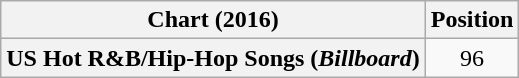<table class="wikitable plainrowheaders" style="text-align:center">
<tr>
<th scope="col">Chart (2016)</th>
<th scope="col">Position</th>
</tr>
<tr>
<th scope="row">US Hot R&B/Hip-Hop Songs (<em>Billboard</em>)</th>
<td>96</td>
</tr>
</table>
